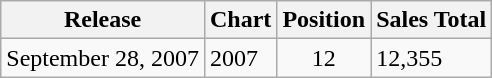<table class="wikitable">
<tr>
<th>Release</th>
<th>Chart</th>
<th>Position</th>
<th>Sales Total</th>
</tr>
<tr>
<td>September 28, 2007</td>
<td>2007</td>
<td align="center">12</td>
<td>12,355</td>
</tr>
</table>
